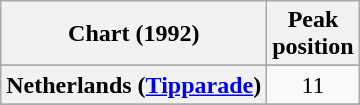<table class="wikitable sortable plainrowheaders" style="text-align:center">
<tr>
<th>Chart (1992)</th>
<th>Peak<br>position</th>
</tr>
<tr>
</tr>
<tr>
<th scope="row">Netherlands (<a href='#'>Tipparade</a>)</th>
<td>11</td>
</tr>
<tr>
</tr>
</table>
